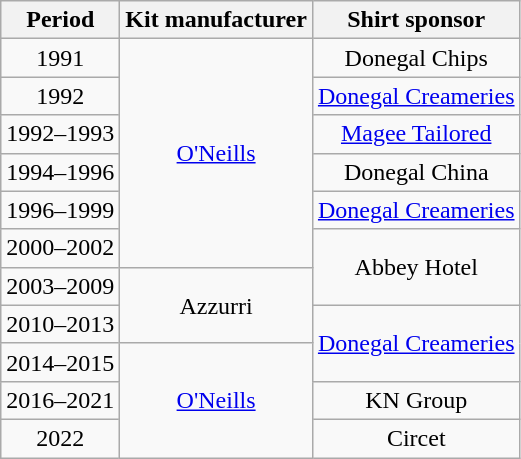<table class="wikitable" style="text-align: center">
<tr>
<th>Period</th>
<th>Kit manufacturer</th>
<th>Shirt sponsor</th>
</tr>
<tr>
<td>1991</td>
<td rowspan=6><a href='#'>O'Neills</a></td>
<td>Donegal Chips</td>
</tr>
<tr>
<td>1992</td>
<td><a href='#'>Donegal Creameries</a></td>
</tr>
<tr>
<td>1992–1993</td>
<td><a href='#'>Magee Tailored</a></td>
</tr>
<tr>
<td>1994–1996</td>
<td>Donegal China</td>
</tr>
<tr>
<td>1996–1999</td>
<td><a href='#'>Donegal Creameries</a></td>
</tr>
<tr>
<td>2000–2002</td>
<td rowspan=2>Abbey Hotel</td>
</tr>
<tr>
<td>2003–2009</td>
<td rowspan=2>Azzurri</td>
</tr>
<tr>
<td>2010–2013</td>
<td rowspan=2><a href='#'>Donegal Creameries</a></td>
</tr>
<tr>
<td>2014–2015</td>
<td rowspan=3><a href='#'>O'Neills</a></td>
</tr>
<tr>
<td>2016–2021</td>
<td>KN Group</td>
</tr>
<tr>
<td>2022</td>
<td>Circet</td>
</tr>
</table>
